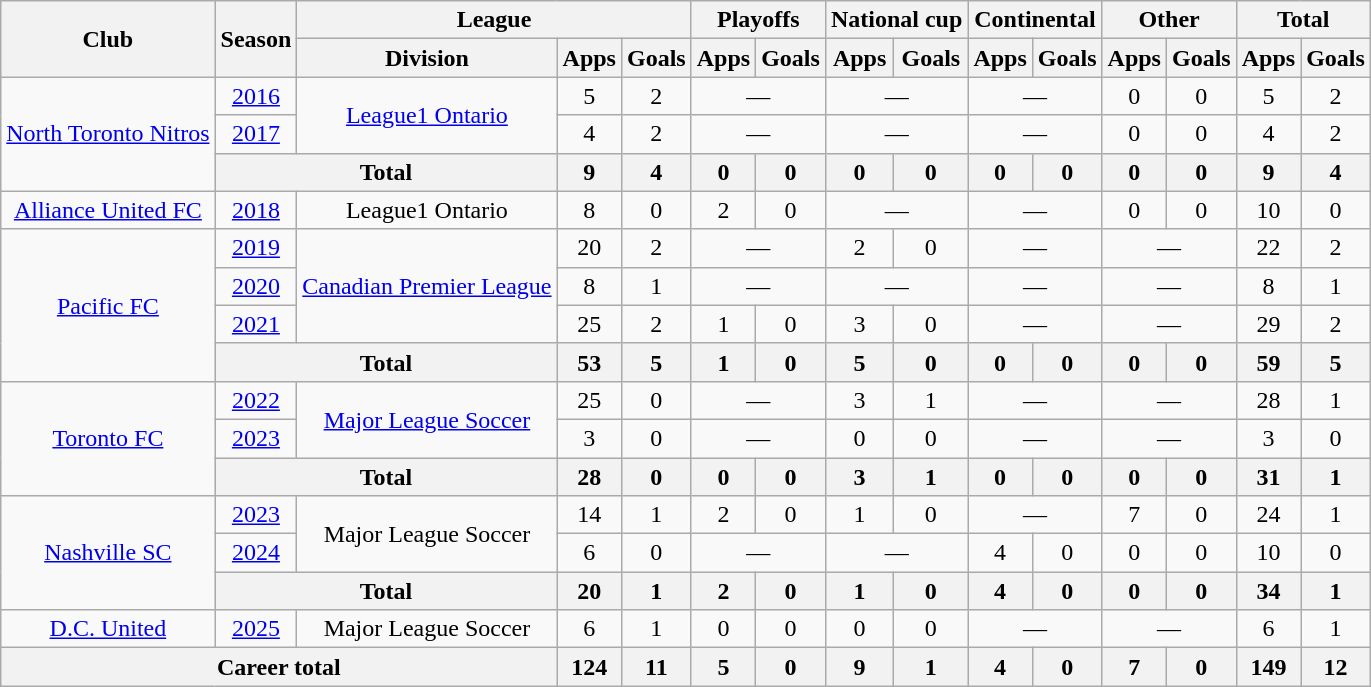<table class="wikitable" style="text-align:center">
<tr>
<th rowspan="2">Club</th>
<th rowspan="2">Season</th>
<th colspan="3">League</th>
<th colspan="2">Playoffs</th>
<th colspan="2">National cup</th>
<th colspan="2">Continental</th>
<th colspan="2">Other</th>
<th colspan="2">Total</th>
</tr>
<tr>
<th>Division</th>
<th>Apps</th>
<th>Goals</th>
<th>Apps</th>
<th>Goals</th>
<th>Apps</th>
<th>Goals</th>
<th>Apps</th>
<th>Goals</th>
<th>Apps</th>
<th>Goals</th>
<th>Apps</th>
<th>Goals</th>
</tr>
<tr>
<td rowspan="3"><a href='#'>North Toronto Nitros</a></td>
<td><a href='#'>2016</a></td>
<td rowspan="2"><a href='#'>League1 Ontario</a></td>
<td>5</td>
<td>2</td>
<td colspan="2">—</td>
<td colspan="2">—</td>
<td colspan="2">—</td>
<td>0</td>
<td>0</td>
<td>5</td>
<td>2</td>
</tr>
<tr>
<td><a href='#'>2017</a></td>
<td>4</td>
<td>2</td>
<td colspan="2">—</td>
<td colspan="2">—</td>
<td colspan="2">—</td>
<td>0</td>
<td>0</td>
<td>4</td>
<td>2</td>
</tr>
<tr>
<th colspan="2">Total</th>
<th>9</th>
<th>4</th>
<th>0</th>
<th>0</th>
<th>0</th>
<th>0</th>
<th>0</th>
<th>0</th>
<th>0</th>
<th>0</th>
<th>9</th>
<th>4</th>
</tr>
<tr>
<td><a href='#'>Alliance United FC</a></td>
<td><a href='#'>2018</a></td>
<td>League1 Ontario</td>
<td>8</td>
<td>0</td>
<td>2</td>
<td>0</td>
<td colspan="2">—</td>
<td colspan="2">—</td>
<td>0</td>
<td>0</td>
<td>10</td>
<td>0</td>
</tr>
<tr>
<td rowspan="4"><a href='#'>Pacific FC</a></td>
<td><a href='#'>2019</a></td>
<td rowspan="3"><a href='#'>Canadian Premier League</a></td>
<td>20</td>
<td>2</td>
<td colspan="2">—</td>
<td>2</td>
<td>0</td>
<td colspan="2">—</td>
<td colspan="2">—</td>
<td>22</td>
<td>2</td>
</tr>
<tr>
<td><a href='#'>2020</a></td>
<td>8</td>
<td>1</td>
<td colspan="2">—</td>
<td colspan="2">—</td>
<td colspan="2">—</td>
<td colspan="2">—</td>
<td>8</td>
<td>1</td>
</tr>
<tr>
<td><a href='#'>2021</a></td>
<td>25</td>
<td>2</td>
<td>1</td>
<td>0</td>
<td>3</td>
<td>0</td>
<td colspan="2">—</td>
<td colspan="2">—</td>
<td>29</td>
<td>2</td>
</tr>
<tr>
<th colspan="2">Total</th>
<th>53</th>
<th>5</th>
<th>1</th>
<th>0</th>
<th>5</th>
<th>0</th>
<th>0</th>
<th>0</th>
<th>0</th>
<th>0</th>
<th>59</th>
<th>5</th>
</tr>
<tr>
<td rowspan="3"><a href='#'>Toronto FC</a></td>
<td><a href='#'>2022</a></td>
<td rowspan="2"><a href='#'>Major League Soccer</a></td>
<td>25</td>
<td>0</td>
<td colspan="2">—</td>
<td>3</td>
<td>1</td>
<td colspan="2">—</td>
<td colspan="2">—</td>
<td>28</td>
<td>1</td>
</tr>
<tr>
<td><a href='#'>2023</a></td>
<td>3</td>
<td>0</td>
<td colspan="2">—</td>
<td>0</td>
<td>0</td>
<td colspan="2">—</td>
<td colspan="2">—</td>
<td>3</td>
<td>0</td>
</tr>
<tr>
<th colspan="2">Total</th>
<th>28</th>
<th>0</th>
<th>0</th>
<th>0</th>
<th>3</th>
<th>1</th>
<th>0</th>
<th>0</th>
<th>0</th>
<th>0</th>
<th>31</th>
<th>1</th>
</tr>
<tr>
<td rowspan="3"><a href='#'>Nashville SC</a></td>
<td><a href='#'>2023</a></td>
<td rowspan="2">Major League Soccer</td>
<td>14</td>
<td>1</td>
<td>2</td>
<td>0</td>
<td>1</td>
<td>0</td>
<td colspan="2">—</td>
<td>7</td>
<td>0</td>
<td>24</td>
<td>1</td>
</tr>
<tr>
<td><a href='#'>2024</a></td>
<td>6</td>
<td>0</td>
<td colspan="2">—</td>
<td colspan="2">—</td>
<td>4</td>
<td>0</td>
<td>0</td>
<td>0</td>
<td>10</td>
<td>0</td>
</tr>
<tr>
<th colspan="2">Total</th>
<th>20</th>
<th>1</th>
<th>2</th>
<th>0</th>
<th>1</th>
<th>0</th>
<th>4</th>
<th>0</th>
<th>0</th>
<th>0</th>
<th>34</th>
<th>1</th>
</tr>
<tr>
<td><a href='#'>D.C. United</a></td>
<td><a href='#'>2025</a></td>
<td>Major League Soccer</td>
<td>6</td>
<td>1</td>
<td>0</td>
<td>0</td>
<td>0</td>
<td>0</td>
<td colspan="2">—</td>
<td colspan="2">—</td>
<td>6</td>
<td>1</td>
</tr>
<tr>
<th colspan="3">Career total</th>
<th>124</th>
<th>11</th>
<th>5</th>
<th>0</th>
<th>9</th>
<th>1</th>
<th>4</th>
<th>0</th>
<th>7</th>
<th>0</th>
<th>149</th>
<th>12</th>
</tr>
</table>
